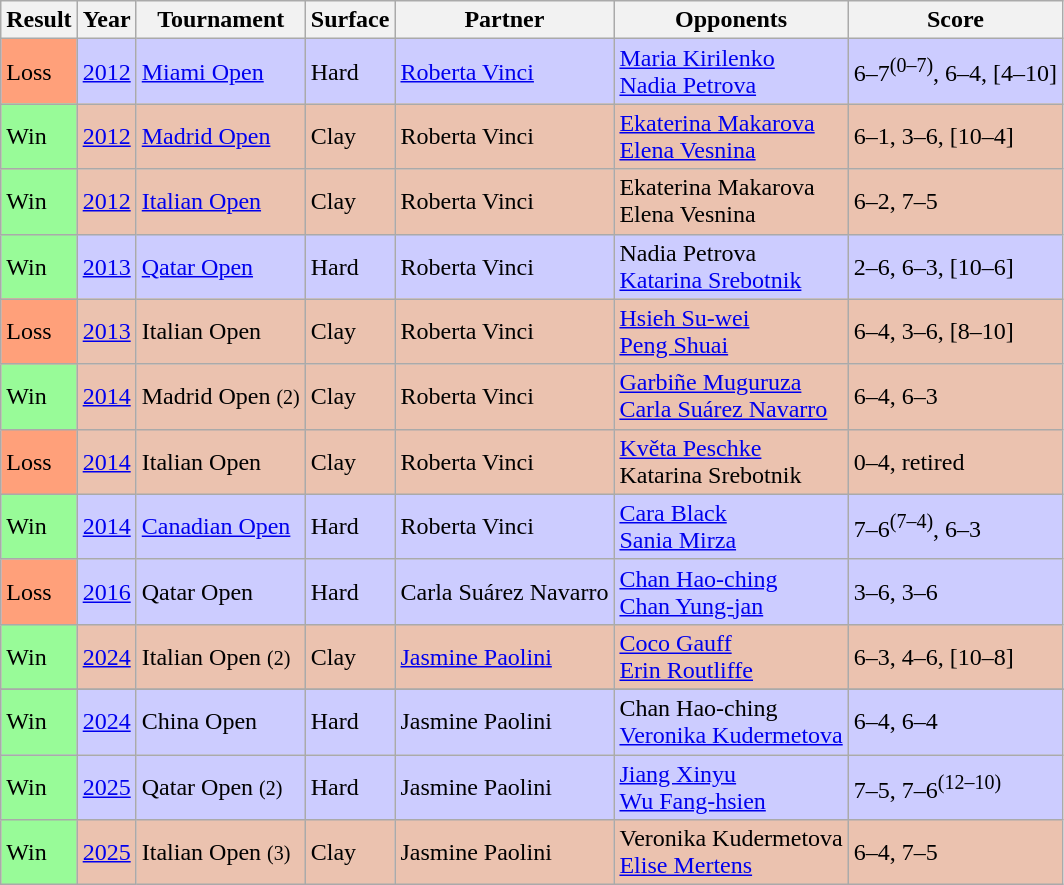<table class="sortable wikitable">
<tr>
<th>Result</th>
<th>Year</th>
<th>Tournament</th>
<th>Surface</th>
<th>Partner</th>
<th>Opponents</th>
<th>Score</th>
</tr>
<tr bgcolor=ccccff>
<td bgcolor=ffa07a>Loss</td>
<td><a href='#'>2012</a></td>
<td><a href='#'>Miami Open</a></td>
<td>Hard</td>
<td> <a href='#'>Roberta Vinci</a></td>
<td> <a href='#'>Maria Kirilenko</a> <br>  <a href='#'>Nadia Petrova</a></td>
<td>6–7<sup>(0–7)</sup>, 6–4, [4–10]</td>
</tr>
<tr bgcolor=ebc2af>
<td bgcolor=98fb98>Win</td>
<td><a href='#'>2012</a></td>
<td><a href='#'>Madrid Open</a></td>
<td>Clay</td>
<td> Roberta Vinci</td>
<td> <a href='#'>Ekaterina Makarova</a> <br>  <a href='#'>Elena Vesnina</a></td>
<td>6–1, 3–6, [10–4]</td>
</tr>
<tr bgcolor=ebc2af>
<td bgcolor=98fb98>Win</td>
<td><a href='#'>2012</a></td>
<td><a href='#'>Italian Open</a></td>
<td>Clay</td>
<td> Roberta Vinci</td>
<td> Ekaterina Makarova <br>  Elena Vesnina</td>
<td>6–2, 7–5</td>
</tr>
<tr bgcolor=ccccff>
<td bgcolor=98fb98>Win</td>
<td><a href='#'>2013</a></td>
<td><a href='#'>Qatar Open</a></td>
<td>Hard</td>
<td> Roberta Vinci</td>
<td> Nadia Petrova <br>  <a href='#'>Katarina Srebotnik</a></td>
<td>2–6, 6–3, [10–6]</td>
</tr>
<tr bgcolor=ebc2af>
<td bgcolor=ffa07a>Loss</td>
<td><a href='#'>2013</a></td>
<td>Italian Open</td>
<td>Clay</td>
<td> Roberta Vinci</td>
<td> <a href='#'>Hsieh Su-wei</a> <br>  <a href='#'>Peng Shuai</a></td>
<td>6–4, 3–6, [8–10]</td>
</tr>
<tr bgcolor=ebc2af>
<td bgcolor=98fb98>Win</td>
<td><a href='#'>2014</a></td>
<td>Madrid Open <small>(2)</small></td>
<td>Clay</td>
<td> Roberta Vinci</td>
<td> <a href='#'>Garbiñe Muguruza</a> <br>  <a href='#'>Carla Suárez Navarro</a></td>
<td>6–4, 6–3</td>
</tr>
<tr bgcolor=ebc2af>
<td bgcolor=ffa07a>Loss</td>
<td><a href='#'>2014</a></td>
<td>Italian Open</td>
<td>Clay</td>
<td> Roberta Vinci</td>
<td> <a href='#'>Květa Peschke</a> <br>  Katarina Srebotnik</td>
<td>0–4, retired</td>
</tr>
<tr bgcolor=ccccff>
<td bgcolor=98fb98>Win</td>
<td><a href='#'>2014</a></td>
<td><a href='#'>Canadian Open</a></td>
<td>Hard</td>
<td> Roberta Vinci</td>
<td> <a href='#'>Cara Black</a> <br>  <a href='#'>Sania Mirza</a></td>
<td>7–6<sup>(7–4)</sup>, 6–3</td>
</tr>
<tr bgcolor=ccccff>
<td bgcolor=ffa07a>Loss</td>
<td><a href='#'>2016</a></td>
<td>Qatar Open</td>
<td>Hard</td>
<td> Carla Suárez Navarro</td>
<td> <a href='#'>Chan Hao-ching</a> <br>  <a href='#'>Chan Yung-jan</a></td>
<td>3–6, 3–6</td>
</tr>
<tr bgcolor=ebc2af>
<td bgcolor=98fb98>Win</td>
<td><a href='#'>2024</a></td>
<td>Italian Open <small>(2)</small></td>
<td>Clay</td>
<td> <a href='#'>Jasmine Paolini</a></td>
<td> <a href='#'>Coco Gauff</a> <br>  <a href='#'>Erin Routliffe</a></td>
<td>6–3, 4–6, [10–8]</td>
</tr>
<tr>
</tr>
<tr bgcolor=ccccff>
<td bgcolor=98fb98>Win</td>
<td><a href='#'>2024</a></td>
<td>China Open</td>
<td>Hard</td>
<td> Jasmine Paolini</td>
<td> Chan Hao-ching <br>  <a href='#'>Veronika Kudermetova</a></td>
<td>6–4, 6–4</td>
</tr>
<tr bgcolor=ccccff>
<td bgcolor=98fb98>Win</td>
<td><a href='#'>2025</a></td>
<td>Qatar Open <small>(2)</small></td>
<td>Hard</td>
<td> Jasmine Paolini</td>
<td> <a href='#'>Jiang Xinyu</a> <br>  <a href='#'>Wu Fang-hsien</a></td>
<td>7–5, 7–6<sup>(12–10)</sup></td>
</tr>
<tr bgcolor=ebc2af>
<td bgcolor=98fb98>Win</td>
<td><a href='#'>2025</a></td>
<td>Italian Open <small>(3)</small></td>
<td>Clay</td>
<td> Jasmine Paolini</td>
<td> Veronika Kudermetova <br>  <a href='#'>Elise Mertens</a></td>
<td>6–4, 7–5</td>
</tr>
</table>
